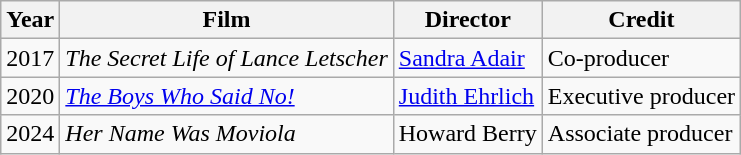<table class="wikitable">
<tr>
<th>Year</th>
<th>Film</th>
<th>Director</th>
<th>Credit</th>
</tr>
<tr>
<td>2017</td>
<td><em>The Secret Life of Lance Letscher</em></td>
<td><a href='#'>Sandra Adair</a></td>
<td>Co-producer</td>
</tr>
<tr>
<td>2020</td>
<td><em><a href='#'>The Boys Who Said No!</a></em></td>
<td><a href='#'>Judith Ehrlich</a></td>
<td>Executive producer</td>
</tr>
<tr>
<td>2024</td>
<td><em>Her Name Was Moviola</em></td>
<td>Howard Berry</td>
<td>Associate producer</td>
</tr>
</table>
